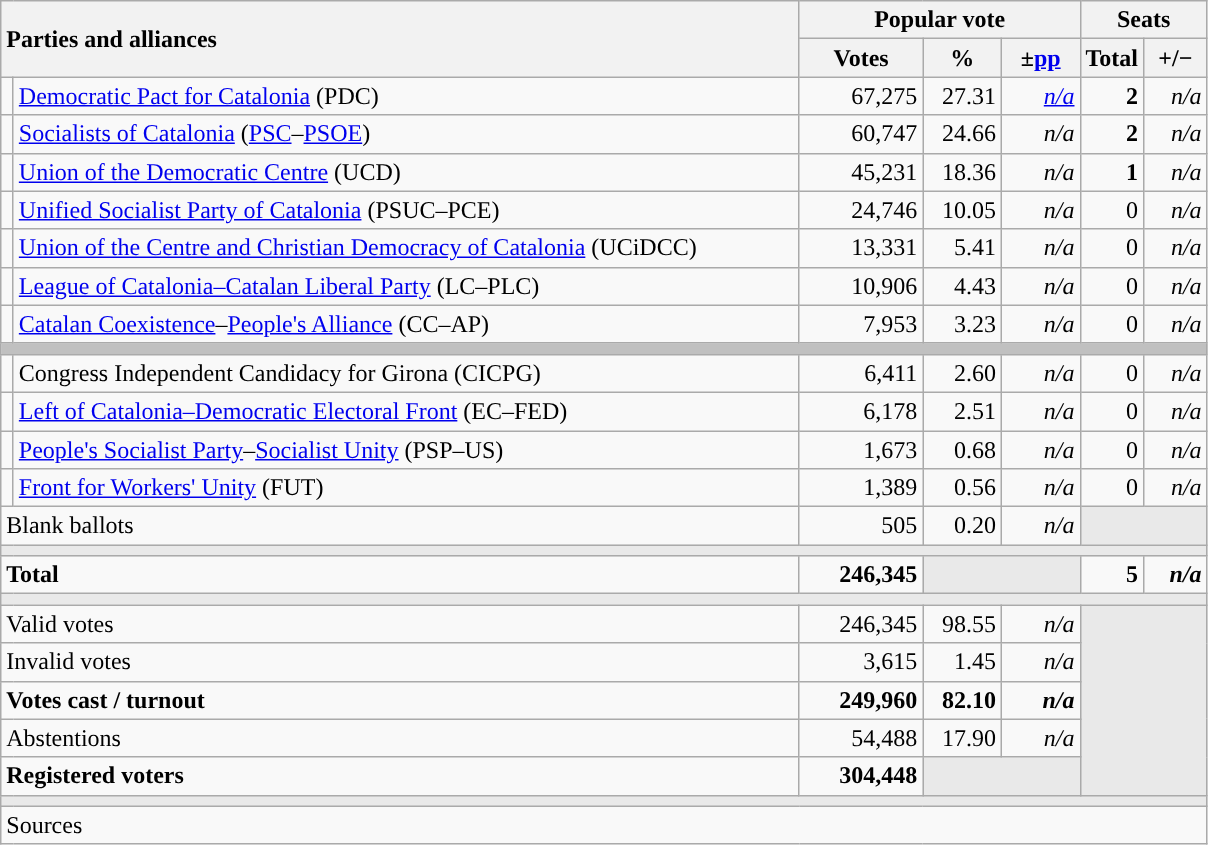<table class="wikitable" style="text-align:right;">
<tr>
<th style="text-align:left;" rowspan="2" colspan="2" width="525">Parties and alliances</th>
<th colspan="3">Popular vote</th>
<th colspan="2">Seats</th>
</tr>
<tr>
<th width="75">Votes</th>
<th width="45">%</th>
<th width="45">±<a href='#'>pp</a></th>
<th width="35">Total</th>
<th width="35">+/−</th>
</tr>
<tr>
<td width="1" style="color:inherit;background:"></td>
<td align="left"><a href='#'>Democratic Pact for Catalonia</a> (PDC)</td>
<td>67,275</td>
<td>27.31</td>
<td><em><a href='#'>n/a</a></em></td>
<td><strong>2</strong></td>
<td><em>n/a</em></td>
</tr>
<tr>
<td style="color:inherit;background:"></td>
<td align="left"><a href='#'>Socialists of Catalonia</a> (<a href='#'>PSC</a>–<a href='#'>PSOE</a>)</td>
<td>60,747</td>
<td>24.66</td>
<td><em>n/a</em></td>
<td><strong>2</strong></td>
<td><em>n/a</em></td>
</tr>
<tr>
<td style="color:inherit;background:"></td>
<td align="left"><a href='#'>Union of the Democratic Centre</a> (UCD)</td>
<td>45,231</td>
<td>18.36</td>
<td><em>n/a</em></td>
<td><strong>1</strong></td>
<td><em>n/a</em></td>
</tr>
<tr>
<td style="color:inherit;background:"></td>
<td align="left"><a href='#'>Unified Socialist Party of Catalonia</a> (PSUC–PCE)</td>
<td>24,746</td>
<td>10.05</td>
<td><em>n/a</em></td>
<td>0</td>
<td><em>n/a</em></td>
</tr>
<tr>
<td style="color:inherit;background:"></td>
<td align="left"><a href='#'>Union of the Centre and Christian Democracy of Catalonia</a> (UCiDCC)</td>
<td>13,331</td>
<td>5.41</td>
<td><em>n/a</em></td>
<td>0</td>
<td><em>n/a</em></td>
</tr>
<tr>
<td style="color:inherit;background:"></td>
<td align="left"><a href='#'>League of Catalonia–Catalan Liberal Party</a> (LC–PLC)</td>
<td>10,906</td>
<td>4.43</td>
<td><em>n/a</em></td>
<td>0</td>
<td><em>n/a</em></td>
</tr>
<tr>
<td style="color:inherit;background:"></td>
<td align="left"><a href='#'>Catalan Coexistence</a>–<a href='#'>People's Alliance</a> (CC–AP)</td>
<td>7,953</td>
<td>3.23</td>
<td><em>n/a</em></td>
<td>0</td>
<td><em>n/a</em></td>
</tr>
<tr>
<td colspan="7" bgcolor="#C0C0C0"></td>
</tr>
<tr>
<td style="color:inherit;background:"></td>
<td align="left">Congress Independent Candidacy for Girona (CICPG)</td>
<td>6,411</td>
<td>2.60</td>
<td><em>n/a</em></td>
<td>0</td>
<td><em>n/a</em></td>
</tr>
<tr>
<td style="color:inherit;background:"></td>
<td align="left"><a href='#'>Left of Catalonia–Democratic Electoral Front</a> (EC–FED)</td>
<td>6,178</td>
<td>2.51</td>
<td><em>n/a</em></td>
<td>0</td>
<td><em>n/a</em></td>
</tr>
<tr>
<td style="color:inherit;background:"></td>
<td align="left"><a href='#'>People's Socialist Party</a>–<a href='#'>Socialist Unity</a> (PSP–US)</td>
<td>1,673</td>
<td>0.68</td>
<td><em>n/a</em></td>
<td>0</td>
<td><em>n/a</em></td>
</tr>
<tr>
<td style="color:inherit;background:"></td>
<td align="left"><a href='#'>Front for Workers' Unity</a> (FUT)</td>
<td>1,389</td>
<td>0.56</td>
<td><em>n/a</em></td>
<td>0</td>
<td><em>n/a</em></td>
</tr>
<tr>
<td align="left" colspan="2">Blank ballots</td>
<td>505</td>
<td>0.20</td>
<td><em>n/a</em></td>
<td bgcolor="#E9E9E9" colspan="2"></td>
</tr>
<tr>
<td colspan="7" bgcolor="#E9E9E9"></td>
</tr>
<tr style="font-weight:bold;">
<td align="left" colspan="2">Total</td>
<td>246,345</td>
<td bgcolor="#E9E9E9" colspan="2"></td>
<td>5</td>
<td><em>n/a</em></td>
</tr>
<tr>
<td colspan="7" bgcolor="#E9E9E9"></td>
</tr>
<tr>
<td align="left" colspan="2">Valid votes</td>
<td>246,345</td>
<td>98.55</td>
<td><em>n/a</em></td>
<td bgcolor="#E9E9E9" colspan="2" rowspan="5"></td>
</tr>
<tr>
<td align="left" colspan="2">Invalid votes</td>
<td>3,615</td>
<td>1.45</td>
<td><em>n/a</em></td>
</tr>
<tr style="font-weight:bold;">
<td align="left" colspan="2">Votes cast / turnout</td>
<td>249,960</td>
<td>82.10</td>
<td><em>n/a</em></td>
</tr>
<tr>
<td align="left" colspan="2">Abstentions</td>
<td>54,488</td>
<td>17.90</td>
<td><em>n/a</em></td>
</tr>
<tr style="font-weight:bold;">
<td align="left" colspan="2">Registered voters</td>
<td>304,448</td>
<td bgcolor="#E9E9E9" colspan="2"></td>
</tr>
<tr>
<td colspan="7" bgcolor="#E9E9E9"></td>
</tr>
<tr>
<td align="left" colspan="7">Sources</td>
</tr>
</table>
